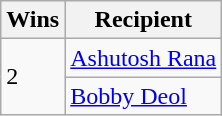<table class="wikitable">
<tr>
<th>Wins</th>
<th>Recipient</th>
</tr>
<tr>
<td rowspan="2">2</td>
<td><a href='#'>Ashutosh Rana</a></td>
</tr>
<tr>
<td><a href='#'>Bobby Deol</a></td>
</tr>
</table>
